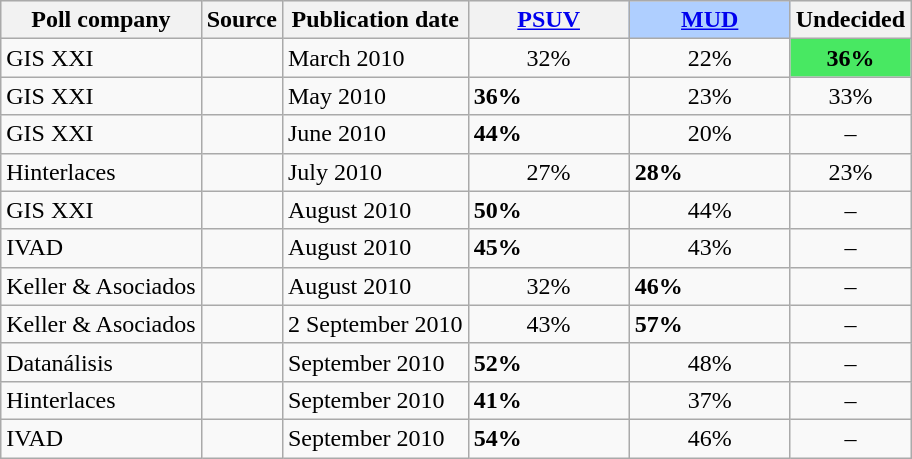<table class="wikitable sortable">
<tr style="background:#efefef;">
<th>Poll company</th>
<th>Source</th>
<th>Publication date</th>
<th bgcolor=Tomato style="width:100px;"><a href='#'>PSUV</a></th>
<th style="background:#AFCFFF;width:100px;"><a href='#'>MUD</a></th>
<th>Undecided</th>
</tr>
<tr>
<td>GIS XXI</td>
<td></td>
<td>March 2010</td>
<td align=center>32%</td>
<td align=center>22%</td>
<td style="background:#48E862" align=center><strong>36%</strong></td>
</tr>
<tr>
<td>GIS XXI</td>
<td></td>
<td>May 2010</td>
<td><strong>36%</strong></td>
<td align=center>23%</td>
<td align=center>33%</td>
</tr>
<tr>
<td>GIS XXI</td>
<td></td>
<td>June 2010</td>
<td><strong>44%</strong></td>
<td align=center>20%</td>
<td align=center>–</td>
</tr>
<tr>
<td>Hinterlaces</td>
<td> </td>
<td>July 2010</td>
<td align=center>27%</td>
<td><strong>28%</strong></td>
<td align=center>23%</td>
</tr>
<tr>
<td>GIS XXI</td>
<td></td>
<td>August 2010</td>
<td><strong>50%</strong></td>
<td align=center>44%</td>
<td align=center>–</td>
</tr>
<tr>
<td>IVAD</td>
<td></td>
<td>August 2010</td>
<td><strong>45%</strong></td>
<td align=center>43%</td>
<td align=center>–</td>
</tr>
<tr>
<td>Keller & Asociados</td>
<td></td>
<td>August 2010</td>
<td align=center>32%</td>
<td><strong>46%</strong></td>
<td align=center>–</td>
</tr>
<tr>
<td>Keller & Asociados</td>
<td></td>
<td>2 September 2010</td>
<td align=center>43%</td>
<td><strong>57%</strong></td>
<td align=center>–</td>
</tr>
<tr>
<td>Datanálisis</td>
<td></td>
<td>September 2010</td>
<td><strong>52%</strong></td>
<td align=center>48%</td>
<td align=center>–</td>
</tr>
<tr>
<td>Hinterlaces</td>
<td> </td>
<td>September 2010</td>
<td><strong>41%</strong></td>
<td align=center>37%</td>
<td align=center>–</td>
</tr>
<tr>
<td>IVAD</td>
<td> </td>
<td>September 2010</td>
<td><strong>54%</strong></td>
<td align=center>46%</td>
<td align=center>–</td>
</tr>
</table>
